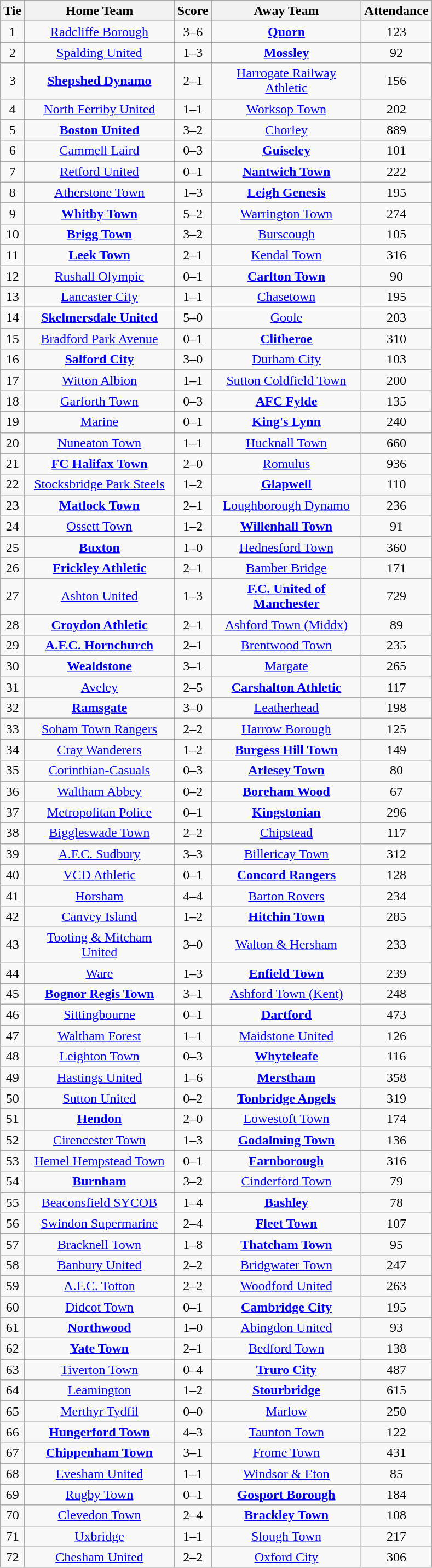<table class="wikitable" style="text-align:center;">
<tr>
<th width=20>Tie</th>
<th width=175>Home Team</th>
<th width=20>Score</th>
<th width=175>Away Team</th>
<th width=20>Attendance</th>
</tr>
<tr>
<td>1</td>
<td><a href='#'>Radcliffe Borough</a></td>
<td>3–6</td>
<td><strong><a href='#'>Quorn</a></strong></td>
<td>123</td>
</tr>
<tr>
<td>2</td>
<td><a href='#'>Spalding United</a></td>
<td>1–3</td>
<td><strong><a href='#'>Mossley</a></strong></td>
<td>92</td>
</tr>
<tr>
<td>3</td>
<td><strong><a href='#'>Shepshed Dynamo</a></strong></td>
<td>2–1</td>
<td><a href='#'>Harrogate Railway Athletic</a></td>
<td>156</td>
</tr>
<tr>
<td>4</td>
<td><a href='#'>North Ferriby United</a></td>
<td>1–1</td>
<td><a href='#'>Worksop Town</a></td>
<td>202</td>
</tr>
<tr>
<td>5</td>
<td><strong><a href='#'>Boston United</a></strong></td>
<td>3–2</td>
<td><a href='#'>Chorley</a></td>
<td>889</td>
</tr>
<tr>
<td>6</td>
<td><a href='#'>Cammell Laird</a></td>
<td>0–3</td>
<td><strong><a href='#'>Guiseley</a></strong></td>
<td>101</td>
</tr>
<tr>
<td>7</td>
<td><a href='#'>Retford United</a></td>
<td>0–1</td>
<td><strong><a href='#'>Nantwich Town</a></strong></td>
<td>222</td>
</tr>
<tr>
<td>8</td>
<td><a href='#'>Atherstone Town</a></td>
<td>1–3</td>
<td><strong><a href='#'>Leigh Genesis</a></strong></td>
<td>195</td>
</tr>
<tr>
<td>9</td>
<td><strong><a href='#'>Whitby Town</a></strong></td>
<td>5–2</td>
<td><a href='#'>Warrington Town</a></td>
<td>274</td>
</tr>
<tr>
<td>10</td>
<td><strong><a href='#'>Brigg Town</a></strong></td>
<td>3–2</td>
<td><a href='#'>Burscough</a></td>
<td>105</td>
</tr>
<tr>
<td>11</td>
<td><strong><a href='#'>Leek Town</a></strong></td>
<td>2–1</td>
<td><a href='#'>Kendal Town</a></td>
<td>316</td>
</tr>
<tr>
<td>12</td>
<td><a href='#'>Rushall Olympic</a></td>
<td>0–1</td>
<td><strong><a href='#'>Carlton Town</a></strong></td>
<td>90</td>
</tr>
<tr>
<td>13</td>
<td><a href='#'>Lancaster City</a></td>
<td>1–1</td>
<td><a href='#'>Chasetown</a></td>
<td>195</td>
</tr>
<tr>
<td>14</td>
<td><strong><a href='#'>Skelmersdale United</a></strong></td>
<td>5–0</td>
<td><a href='#'>Goole</a></td>
<td>203</td>
</tr>
<tr>
<td>15</td>
<td><a href='#'>Bradford Park Avenue</a></td>
<td>0–1</td>
<td><strong><a href='#'>Clitheroe</a></strong></td>
<td>310</td>
</tr>
<tr>
<td>16</td>
<td><strong><a href='#'>Salford City</a></strong></td>
<td>3–0</td>
<td><a href='#'>Durham City</a></td>
<td>103</td>
</tr>
<tr>
<td>17</td>
<td><a href='#'>Witton Albion</a></td>
<td>1–1</td>
<td><a href='#'>Sutton Coldfield Town</a></td>
<td>200</td>
</tr>
<tr>
<td>18</td>
<td><a href='#'>Garforth Town</a></td>
<td>0–3</td>
<td><strong><a href='#'>AFC Fylde</a></strong></td>
<td>135</td>
</tr>
<tr>
<td>19</td>
<td><a href='#'>Marine</a></td>
<td>0–1</td>
<td><strong><a href='#'>King's Lynn</a></strong></td>
<td>240</td>
</tr>
<tr>
<td>20</td>
<td><a href='#'>Nuneaton Town</a></td>
<td>1–1</td>
<td><a href='#'>Hucknall Town</a></td>
<td>660</td>
</tr>
<tr>
<td>21</td>
<td><strong><a href='#'>FC Halifax Town</a></strong></td>
<td>2–0</td>
<td><a href='#'>Romulus</a></td>
<td>936</td>
</tr>
<tr>
<td>22</td>
<td><a href='#'>Stocksbridge Park Steels</a></td>
<td>1–2</td>
<td><strong><a href='#'>Glapwell</a></strong></td>
<td>110</td>
</tr>
<tr>
<td>23</td>
<td><strong><a href='#'>Matlock Town</a></strong></td>
<td>2–1</td>
<td><a href='#'>Loughborough Dynamo</a></td>
<td>236</td>
</tr>
<tr>
<td>24</td>
<td><a href='#'>Ossett Town</a></td>
<td>1–2</td>
<td><strong><a href='#'>Willenhall Town</a></strong></td>
<td>91</td>
</tr>
<tr>
<td>25</td>
<td><strong><a href='#'>Buxton</a></strong></td>
<td>1–0</td>
<td><a href='#'>Hednesford Town</a></td>
<td>360</td>
</tr>
<tr>
<td>26</td>
<td><strong><a href='#'>Frickley Athletic</a></strong></td>
<td>2–1</td>
<td><a href='#'>Bamber Bridge</a></td>
<td>171</td>
</tr>
<tr>
<td>27</td>
<td><a href='#'>Ashton United</a></td>
<td>1–3</td>
<td><strong><a href='#'>F.C. United of Manchester</a></strong></td>
<td>729</td>
</tr>
<tr>
<td>28</td>
<td><strong><a href='#'>Croydon Athletic</a></strong></td>
<td>2–1</td>
<td><a href='#'>Ashford Town (Middx)</a></td>
<td>89</td>
</tr>
<tr>
<td>29</td>
<td><strong><a href='#'>A.F.C. Hornchurch</a></strong></td>
<td>2–1</td>
<td><a href='#'>Brentwood Town</a></td>
<td>235</td>
</tr>
<tr>
<td>30</td>
<td><strong><a href='#'>Wealdstone</a></strong></td>
<td>3–1</td>
<td><a href='#'>Margate</a></td>
<td>265</td>
</tr>
<tr>
<td>31</td>
<td><a href='#'>Aveley</a></td>
<td>2–5</td>
<td><strong><a href='#'>Carshalton Athletic</a></strong></td>
<td>117</td>
</tr>
<tr>
<td>32</td>
<td><strong><a href='#'>Ramsgate</a></strong></td>
<td>3–0</td>
<td><a href='#'>Leatherhead</a></td>
<td>198</td>
</tr>
<tr>
<td>33</td>
<td><a href='#'>Soham Town Rangers</a></td>
<td>2–2</td>
<td><a href='#'>Harrow Borough</a></td>
<td>125</td>
</tr>
<tr>
<td>34</td>
<td><a href='#'>Cray Wanderers</a></td>
<td>1–2</td>
<td><strong><a href='#'>Burgess Hill Town</a></strong></td>
<td>149</td>
</tr>
<tr>
<td>35</td>
<td><a href='#'>Corinthian-Casuals</a></td>
<td>0–3</td>
<td><strong><a href='#'>Arlesey Town</a></strong></td>
<td>80</td>
</tr>
<tr>
<td>36</td>
<td><a href='#'>Waltham Abbey</a></td>
<td>0–2</td>
<td><strong><a href='#'>Boreham Wood</a></strong></td>
<td>67</td>
</tr>
<tr>
<td>37</td>
<td><a href='#'>Metropolitan Police</a></td>
<td>0–1</td>
<td><strong><a href='#'>Kingstonian</a></strong></td>
<td>296</td>
</tr>
<tr>
<td>38</td>
<td><a href='#'>Biggleswade Town</a></td>
<td>2–2</td>
<td><a href='#'>Chipstead</a></td>
<td>117</td>
</tr>
<tr>
<td>39</td>
<td><a href='#'>A.F.C. Sudbury</a></td>
<td>3–3</td>
<td><a href='#'>Billericay Town</a></td>
<td>312</td>
</tr>
<tr>
<td>40</td>
<td><a href='#'>VCD Athletic</a></td>
<td>0–1</td>
<td><strong><a href='#'>Concord Rangers</a></strong></td>
<td>128</td>
</tr>
<tr>
<td>41</td>
<td><a href='#'>Horsham</a></td>
<td>4–4</td>
<td><a href='#'>Barton Rovers</a></td>
<td>234</td>
</tr>
<tr>
<td>42</td>
<td><a href='#'>Canvey Island</a></td>
<td>1–2</td>
<td><strong><a href='#'>Hitchin Town</a></strong></td>
<td>285</td>
</tr>
<tr>
<td>43</td>
<td><a href='#'>Tooting & Mitcham United</a></td>
<td>3–0</td>
<td><a href='#'>Walton & Hersham</a></td>
<td>233</td>
</tr>
<tr>
<td>44</td>
<td><a href='#'>Ware</a></td>
<td>1–3</td>
<td><strong><a href='#'>Enfield Town</a></strong></td>
<td>239</td>
</tr>
<tr>
<td>45</td>
<td><strong><a href='#'>Bognor Regis Town</a></strong></td>
<td>3–1</td>
<td><a href='#'>Ashford Town (Kent)</a></td>
<td>248</td>
</tr>
<tr>
<td>46</td>
<td><a href='#'>Sittingbourne</a></td>
<td>0–1</td>
<td><strong><a href='#'>Dartford</a></strong></td>
<td>473</td>
</tr>
<tr>
<td>47</td>
<td><a href='#'>Waltham Forest</a></td>
<td>1–1</td>
<td><a href='#'>Maidstone United</a></td>
<td>126</td>
</tr>
<tr>
<td>48</td>
<td><a href='#'>Leighton Town</a></td>
<td>0–3</td>
<td><strong><a href='#'>Whyteleafe</a></strong></td>
<td>116</td>
</tr>
<tr>
<td>49</td>
<td><a href='#'>Hastings United</a></td>
<td>1–6</td>
<td><strong><a href='#'>Merstham</a></strong></td>
<td>358</td>
</tr>
<tr>
<td>50</td>
<td><a href='#'>Sutton United</a></td>
<td>0–2</td>
<td><strong><a href='#'>Tonbridge Angels</a></strong></td>
<td>319</td>
</tr>
<tr>
<td>51</td>
<td><strong><a href='#'>Hendon</a></strong></td>
<td>2–0</td>
<td><a href='#'>Lowestoft Town</a></td>
<td>174</td>
</tr>
<tr>
<td>52</td>
<td><a href='#'>Cirencester Town</a></td>
<td>1–3</td>
<td><strong><a href='#'>Godalming Town</a></strong></td>
<td>136</td>
</tr>
<tr>
<td>53</td>
<td><a href='#'>Hemel Hempstead Town</a></td>
<td>0–1</td>
<td><strong><a href='#'>Farnborough</a></strong></td>
<td>316</td>
</tr>
<tr>
<td>54</td>
<td><strong><a href='#'>Burnham</a></strong></td>
<td>3–2</td>
<td><a href='#'>Cinderford Town</a></td>
<td>79</td>
</tr>
<tr>
<td>55</td>
<td><a href='#'>Beaconsfield SYCOB</a></td>
<td>1–4</td>
<td><strong><a href='#'>Bashley</a></strong></td>
<td>78</td>
</tr>
<tr>
<td>56</td>
<td><a href='#'>Swindon Supermarine</a></td>
<td>2–4</td>
<td><strong><a href='#'>Fleet Town</a></strong></td>
<td>107</td>
</tr>
<tr>
<td>57</td>
<td><a href='#'>Bracknell Town</a></td>
<td>1–8</td>
<td><strong><a href='#'>Thatcham Town</a></strong></td>
<td>95</td>
</tr>
<tr>
<td>58</td>
<td><a href='#'>Banbury United</a></td>
<td>2–2</td>
<td><a href='#'>Bridgwater Town</a></td>
<td>247</td>
</tr>
<tr>
<td>59</td>
<td><a href='#'>A.F.C. Totton</a></td>
<td>2–2</td>
<td><a href='#'>Woodford United</a></td>
<td>263</td>
</tr>
<tr>
<td>60</td>
<td><a href='#'>Didcot Town</a></td>
<td>0–1</td>
<td><strong><a href='#'>Cambridge City</a></strong></td>
<td>195</td>
</tr>
<tr>
<td>61</td>
<td><strong><a href='#'>Northwood</a></strong></td>
<td>1–0</td>
<td><a href='#'>Abingdon United</a></td>
<td>93</td>
</tr>
<tr>
<td>62</td>
<td><strong><a href='#'>Yate Town</a></strong></td>
<td>2–1</td>
<td><a href='#'>Bedford Town</a></td>
<td>138</td>
</tr>
<tr>
<td>63</td>
<td><a href='#'>Tiverton Town</a></td>
<td>0–4</td>
<td><strong><a href='#'>Truro City</a></strong></td>
<td>487</td>
</tr>
<tr>
<td>64</td>
<td><a href='#'>Leamington</a></td>
<td>1–2</td>
<td><strong><a href='#'>Stourbridge</a></strong></td>
<td>615</td>
</tr>
<tr>
<td>65</td>
<td><a href='#'>Merthyr Tydfil</a></td>
<td>0–0</td>
<td><a href='#'>Marlow</a></td>
<td>250</td>
</tr>
<tr>
<td>66</td>
<td><strong><a href='#'>Hungerford Town</a></strong></td>
<td>4–3</td>
<td><a href='#'>Taunton Town</a></td>
<td>122</td>
</tr>
<tr>
<td>67</td>
<td><strong><a href='#'>Chippenham Town</a></strong></td>
<td>3–1</td>
<td><a href='#'>Frome Town</a></td>
<td>431</td>
</tr>
<tr>
<td>68</td>
<td><a href='#'>Evesham United</a></td>
<td>1–1</td>
<td><a href='#'>Windsor & Eton</a></td>
<td>85</td>
</tr>
<tr>
<td>69</td>
<td><a href='#'>Rugby Town</a></td>
<td>0–1</td>
<td><strong><a href='#'>Gosport Borough</a></strong></td>
<td>184</td>
</tr>
<tr>
<td>70</td>
<td><a href='#'>Clevedon Town</a></td>
<td>2–4</td>
<td><strong><a href='#'>Brackley Town</a></strong></td>
<td>108</td>
</tr>
<tr>
<td>71</td>
<td><a href='#'>Uxbridge</a></td>
<td>1–1</td>
<td><a href='#'>Slough Town</a></td>
<td>217</td>
</tr>
<tr>
<td>72</td>
<td><a href='#'>Chesham United</a></td>
<td>2–2</td>
<td><a href='#'>Oxford City</a></td>
<td>306</td>
</tr>
</table>
